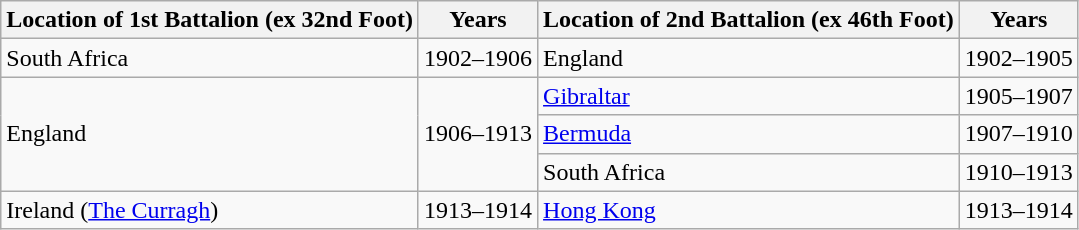<table class="wikitable">
<tr>
<th>Location of 1st Battalion (ex 32nd Foot)</th>
<th>Years</th>
<th>Location of 2nd Battalion (ex 46th Foot)</th>
<th>Years</th>
</tr>
<tr>
<td>South Africa</td>
<td>1902–1906</td>
<td>England</td>
<td>1902–1905</td>
</tr>
<tr>
<td rowspan="3">England</td>
<td rowspan="3">1906–1913</td>
<td><a href='#'>Gibraltar</a></td>
<td>1905–1907</td>
</tr>
<tr>
<td><a href='#'>Bermuda</a></td>
<td>1907–1910</td>
</tr>
<tr>
<td>South Africa</td>
<td>1910–1913</td>
</tr>
<tr>
<td>Ireland (<a href='#'>The Curragh</a>)</td>
<td>1913–1914</td>
<td><a href='#'>Hong Kong</a></td>
<td>1913–1914</td>
</tr>
</table>
